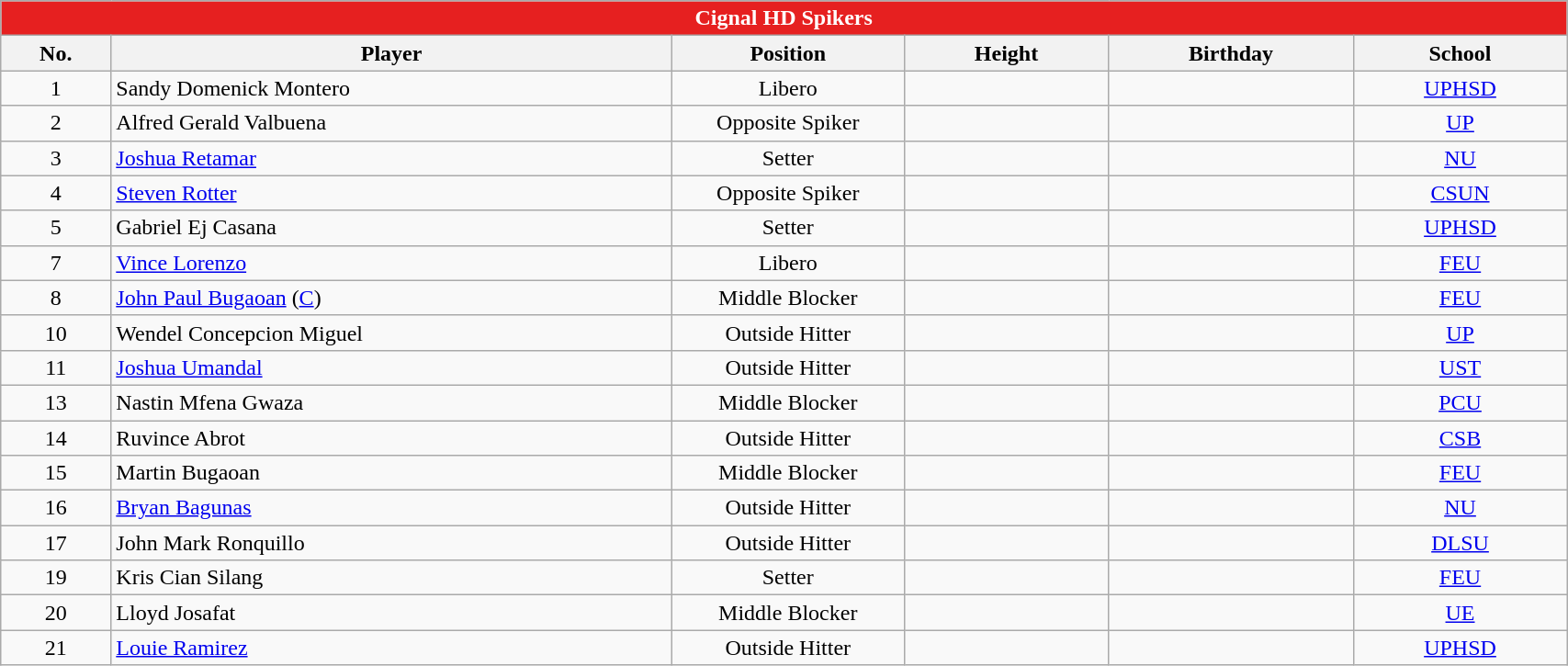<table class="wikitable sortable" style="text-align:center; width: 90%; font-size:100%;">
<tr>
<th colspan="6" style= "background: #E62020; color: White; text-align:center;">Cignal HD Spikers</th>
</tr>
<tr>
<th width=10px>No.</th>
<th width=150px>Player</th>
<th width=50px>Position</th>
<th width=50px>Height</th>
<th width=50px>Birthday</th>
<th width=25px>School</th>
</tr>
<tr>
<td>1</td>
<td align=left>Sandy Domenick Montero</td>
<td>Libero</td>
<td></td>
<td align=right></td>
<td><a href='#'>UPHSD</a></td>
</tr>
<tr>
<td>2</td>
<td align=left>Alfred Gerald Valbuena</td>
<td>Opposite Spiker</td>
<td></td>
<td></td>
<td><a href='#'>UP</a></td>
</tr>
<tr>
<td>3</td>
<td align=left><a href='#'>Joshua Retamar</a></td>
<td>Setter</td>
<td></td>
<td align=right></td>
<td><a href='#'>NU</a></td>
</tr>
<tr>
<td>4</td>
<td align=left><a href='#'>Steven Rotter</a></td>
<td>Opposite Spiker</td>
<td></td>
<td align=right></td>
<td><a href='#'>CSUN</a></td>
</tr>
<tr>
<td>5</td>
<td align=left>Gabriel Ej Casana</td>
<td>Setter</td>
<td></td>
<td></td>
<td><a href='#'>UPHSD</a></td>
</tr>
<tr>
<td>7</td>
<td align=left><a href='#'>Vince Lorenzo</a></td>
<td>Libero</td>
<td></td>
<td align=right></td>
<td><a href='#'>FEU</a></td>
</tr>
<tr>
<td>8</td>
<td align=left><a href='#'>John Paul Bugaoan</a> (<a href='#'>C</a>)</td>
<td>Middle Blocker</td>
<td></td>
<td align=right></td>
<td><a href='#'>FEU</a></td>
</tr>
<tr>
<td>10</td>
<td align=left>Wendel Concepcion Miguel</td>
<td>Outside Hitter</td>
<td></td>
<td></td>
<td><a href='#'>UP</a></td>
</tr>
<tr>
<td>11</td>
<td align=left><a href='#'>Joshua Umandal</a></td>
<td>Outside Hitter</td>
<td></td>
<td align=right></td>
<td><a href='#'>UST</a></td>
</tr>
<tr>
<td>13</td>
<td align=left>Nastin Mfena Gwaza</td>
<td>Middle Blocker</td>
<td></td>
<td align=right></td>
<td><a href='#'>PCU</a></td>
</tr>
<tr>
<td>14</td>
<td align=left>Ruvince Abrot</td>
<td>Outside Hitter</td>
<td></td>
<td></td>
<td><a href='#'>CSB</a></td>
</tr>
<tr>
<td>15</td>
<td align=left>Martin Bugaoan</td>
<td>Middle Blocker</td>
<td></td>
<td></td>
<td><a href='#'>FEU</a></td>
</tr>
<tr>
<td>16</td>
<td align=left><a href='#'>Bryan Bagunas</a></td>
<td>Outside Hitter</td>
<td></td>
<td align=right></td>
<td><a href='#'>NU</a></td>
</tr>
<tr>
<td>17</td>
<td align=left>John Mark Ronquillo</td>
<td>Outside Hitter</td>
<td></td>
<td></td>
<td><a href='#'>DLSU</a></td>
</tr>
<tr>
<td>19</td>
<td align=left>Kris Cian Silang</td>
<td>Setter</td>
<td></td>
<td align=right></td>
<td><a href='#'>FEU</a></td>
</tr>
<tr>
<td>20</td>
<td align=left>Lloyd Josafat</td>
<td>Middle Blocker</td>
<td></td>
<td align=right></td>
<td><a href='#'>UE</a></td>
</tr>
<tr>
<td>21</td>
<td align=left><a href='#'>Louie Ramirez</a></td>
<td>Outside Hitter</td>
<td></td>
<td align=right></td>
<td><a href='#'>UPHSD</a></td>
</tr>
</table>
